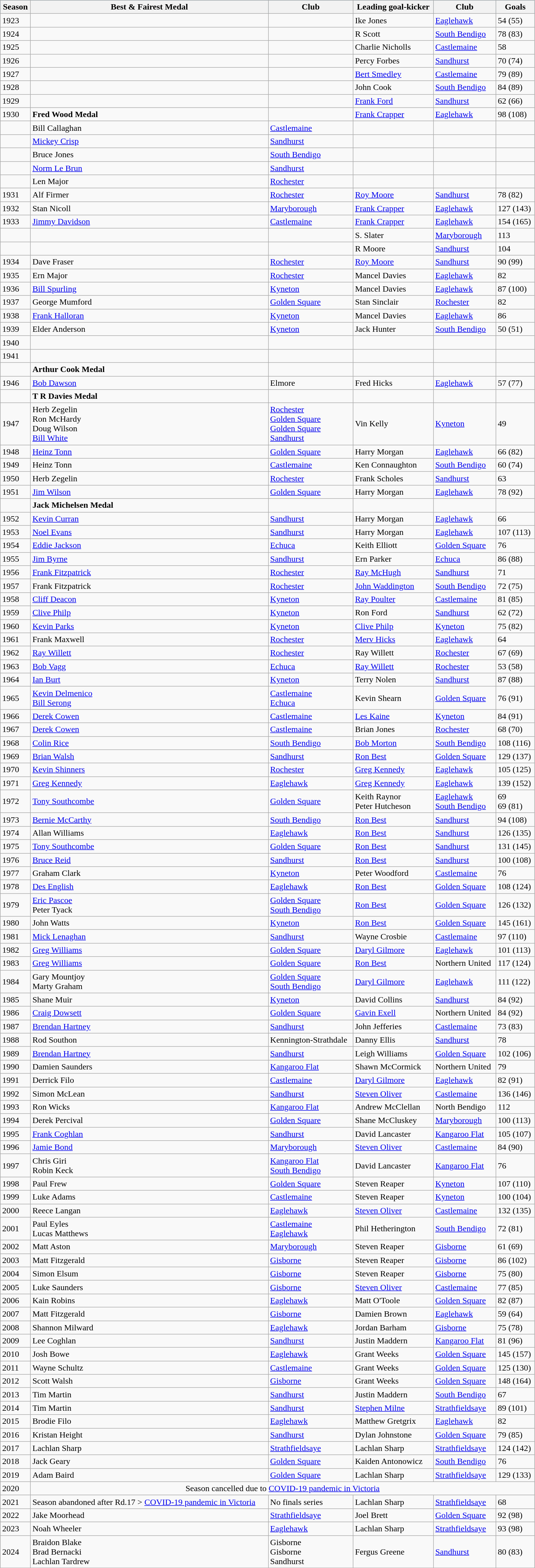<table class="wikitable" width=80%>
<tr bgcolor=#87cefa>
<th>Season</th>
<th>Best & Fairest Medal</th>
<th>Club</th>
<th>Leading goal-kicker</th>
<th>Club</th>
<th>Goals</th>
</tr>
<tr>
<td>1923</td>
<td></td>
<td></td>
<td>Ike Jones</td>
<td><a href='#'>Eaglehawk</a></td>
<td>54 (55)</td>
</tr>
<tr>
<td>1924</td>
<td></td>
<td></td>
<td>R Scott</td>
<td><a href='#'>South Bendigo</a></td>
<td>78 (83)</td>
</tr>
<tr>
<td>1925</td>
<td></td>
<td></td>
<td>Charlie Nicholls</td>
<td><a href='#'>Castlemaine</a></td>
<td>58</td>
</tr>
<tr>
<td>1926</td>
<td></td>
<td></td>
<td>Percy Forbes</td>
<td><a href='#'>Sandhurst</a></td>
<td>70 (74)</td>
</tr>
<tr>
<td>1927</td>
<td></td>
<td></td>
<td><a href='#'>Bert Smedley</a></td>
<td><a href='#'>Castlemaine</a></td>
<td>79 (89)</td>
</tr>
<tr>
<td>1928</td>
<td></td>
<td></td>
<td>John Cook</td>
<td><a href='#'>South Bendigo</a></td>
<td>84 (89)</td>
</tr>
<tr>
<td>1929</td>
<td></td>
<td></td>
<td><a href='#'>Frank Ford</a></td>
<td><a href='#'>Sandhurst</a></td>
<td>62 (66)</td>
</tr>
<tr>
<td>1930</td>
<td><strong>Fred Wood Medal</strong></td>
<td></td>
<td><a href='#'>Frank Crapper</a></td>
<td><a href='#'>Eaglehawk</a></td>
<td>98 (108)</td>
</tr>
<tr>
<td></td>
<td>Bill Callaghan</td>
<td><a href='#'>Castlemaine</a></td>
<td></td>
<td></td>
<td></td>
</tr>
<tr>
<td></td>
<td><a href='#'>Mickey Crisp</a></td>
<td><a href='#'>Sandhurst</a></td>
<td></td>
<td></td>
<td></td>
</tr>
<tr>
<td></td>
<td>Bruce Jones</td>
<td><a href='#'>South Bendigo</a></td>
<td></td>
<td></td>
<td></td>
</tr>
<tr>
<td></td>
<td><a href='#'>Norm Le Brun</a></td>
<td><a href='#'>Sandhurst</a></td>
<td></td>
<td></td>
<td></td>
</tr>
<tr>
<td></td>
<td>Len Major</td>
<td><a href='#'>Rochester</a></td>
<td></td>
<td></td>
<td></td>
</tr>
<tr>
<td>1931</td>
<td>Alf Firmer</td>
<td><a href='#'>Rochester</a></td>
<td><a href='#'>Roy Moore</a></td>
<td><a href='#'>Sandhurst</a></td>
<td>78 (82)</td>
</tr>
<tr>
<td>1932</td>
<td>Stan Nicoll</td>
<td><a href='#'>Maryborough</a></td>
<td><a href='#'>Frank Crapper</a></td>
<td><a href='#'>Eaglehawk</a></td>
<td>127 (143)</td>
</tr>
<tr>
<td>1933</td>
<td><a href='#'>Jimmy Davidson</a></td>
<td><a href='#'>Castlemaine</a></td>
<td><a href='#'>Frank Crapper</a></td>
<td><a href='#'>Eaglehawk</a></td>
<td>154 (165)</td>
</tr>
<tr>
<td></td>
<td></td>
<td></td>
<td>S. Slater</td>
<td><a href='#'>Maryborough</a></td>
<td>113</td>
</tr>
<tr>
<td></td>
<td></td>
<td></td>
<td>R Moore</td>
<td><a href='#'>Sandhurst</a></td>
<td>104</td>
</tr>
<tr>
<td>1934</td>
<td>Dave Fraser</td>
<td><a href='#'>Rochester</a></td>
<td><a href='#'>Roy Moore</a></td>
<td><a href='#'>Sandhurst</a></td>
<td>90 (99)</td>
</tr>
<tr>
<td>1935</td>
<td>Ern Major</td>
<td><a href='#'>Rochester</a></td>
<td>Mancel Davies</td>
<td><a href='#'>Eaglehawk</a></td>
<td>82</td>
</tr>
<tr>
<td>1936</td>
<td><a href='#'>Bill Spurling</a></td>
<td><a href='#'>Kyneton</a></td>
<td>Mancel Davies</td>
<td><a href='#'>Eaglehawk</a></td>
<td>87 (100)</td>
</tr>
<tr>
<td>1937</td>
<td>George Mumford</td>
<td><a href='#'>Golden Square</a></td>
<td>Stan Sinclair</td>
<td><a href='#'>Rochester</a></td>
<td>82</td>
</tr>
<tr>
<td>1938</td>
<td><a href='#'>Frank Halloran</a></td>
<td><a href='#'>Kyneton</a></td>
<td>Mancel Davies</td>
<td><a href='#'>Eaglehawk</a></td>
<td>86</td>
</tr>
<tr>
<td>1939</td>
<td>Elder Anderson</td>
<td><a href='#'>Kyneton</a></td>
<td>Jack Hunter</td>
<td><a href='#'>South Bendigo</a></td>
<td>50 (51)</td>
</tr>
<tr>
<td>1940</td>
<td></td>
<td></td>
<td></td>
<td></td>
<td></td>
</tr>
<tr>
<td>1941</td>
<td></td>
<td></td>
<td></td>
<td></td>
<td></td>
</tr>
<tr>
<td></td>
<td><strong>Arthur Cook Medal</strong></td>
<td></td>
<td></td>
<td></td>
<td></td>
</tr>
<tr>
<td>1946</td>
<td><a href='#'>Bob Dawson</a></td>
<td>Elmore</td>
<td>Fred Hicks</td>
<td><a href='#'>Eaglehawk</a></td>
<td>57 (77)</td>
</tr>
<tr>
<td></td>
<td><strong>T R Davies Medal</strong></td>
<td></td>
<td></td>
<td></td>
<td></td>
</tr>
<tr>
<td>1947</td>
<td>Herb Zegelin<br>Ron McHardy<br>Doug Wilson<br><a href='#'>Bill White</a></td>
<td><a href='#'>Rochester</a><br><a href='#'>Golden Square</a><br><a href='#'>Golden Square</a><br><a href='#'>Sandhurst</a></td>
<td>Vin Kelly</td>
<td><a href='#'>Kyneton</a></td>
<td>49</td>
</tr>
<tr>
<td>1948</td>
<td><a href='#'>Heinz Tonn</a></td>
<td><a href='#'>Golden Square</a></td>
<td>Harry Morgan</td>
<td><a href='#'>Eaglehawk</a></td>
<td>66 (82)</td>
</tr>
<tr>
<td>1949</td>
<td>Heinz Tonn</td>
<td><a href='#'>Castlemaine</a></td>
<td>Ken Connaughton</td>
<td><a href='#'>South Bendigo</a></td>
<td>60 (74)</td>
</tr>
<tr>
<td>1950</td>
<td>Herb Zegelin</td>
<td><a href='#'>Rochester</a></td>
<td>Frank Scholes</td>
<td><a href='#'>Sandhurst</a></td>
<td>63</td>
</tr>
<tr>
<td>1951</td>
<td><a href='#'>Jim Wilson</a></td>
<td><a href='#'>Golden Square</a></td>
<td>Harry Morgan</td>
<td><a href='#'>Eaglehawk</a></td>
<td>78 (92)</td>
</tr>
<tr>
<td></td>
<td><strong>Jack Michelsen Medal</strong></td>
<td></td>
<td></td>
<td></td>
<td></td>
</tr>
<tr>
<td>1952</td>
<td><a href='#'>Kevin Curran</a></td>
<td><a href='#'>Sandhurst</a></td>
<td>Harry Morgan</td>
<td><a href='#'>Eaglehawk</a></td>
<td>66</td>
</tr>
<tr>
<td>1953</td>
<td><a href='#'>Noel Evans</a></td>
<td><a href='#'>Sandhurst</a></td>
<td>Harry Morgan</td>
<td><a href='#'>Eaglehawk</a></td>
<td>107 (113)</td>
</tr>
<tr>
<td>1954</td>
<td><a href='#'>Eddie Jackson</a></td>
<td><a href='#'>Echuca</a></td>
<td>Keith Elliott</td>
<td><a href='#'>Golden Square</a></td>
<td>76</td>
</tr>
<tr>
<td>1955</td>
<td><a href='#'>Jim Byrne</a></td>
<td><a href='#'>Sandhurst</a></td>
<td>Ern Parker</td>
<td><a href='#'>Echuca</a></td>
<td>86 (88)</td>
</tr>
<tr>
<td>1956</td>
<td><a href='#'>Frank Fitzpatrick</a></td>
<td><a href='#'>Rochester</a></td>
<td><a href='#'>Ray McHugh</a></td>
<td><a href='#'>Sandhurst</a></td>
<td>71</td>
</tr>
<tr>
<td>1957</td>
<td>Frank Fitzpatrick</td>
<td><a href='#'>Rochester</a></td>
<td><a href='#'>John Waddington</a></td>
<td><a href='#'>South Bendigo</a></td>
<td>72 (75)</td>
</tr>
<tr>
<td>1958</td>
<td><a href='#'>Cliff Deacon</a></td>
<td><a href='#'>Kyneton</a></td>
<td><a href='#'>Ray Poulter</a></td>
<td><a href='#'>Castlemaine</a></td>
<td>81 (85)</td>
</tr>
<tr>
<td>1959</td>
<td><a href='#'>Clive Philp</a></td>
<td><a href='#'>Kyneton</a></td>
<td>Ron Ford</td>
<td><a href='#'>Sandhurst</a></td>
<td>62 (72)</td>
</tr>
<tr>
<td>1960</td>
<td><a href='#'>Kevin Parks</a></td>
<td><a href='#'>Kyneton</a></td>
<td><a href='#'>Clive Philp</a></td>
<td><a href='#'>Kyneton</a></td>
<td>75 (82)</td>
</tr>
<tr>
<td>1961</td>
<td>Frank Maxwell</td>
<td><a href='#'>Rochester</a></td>
<td><a href='#'>Merv Hicks</a></td>
<td><a href='#'>Eaglehawk</a></td>
<td>64</td>
</tr>
<tr>
<td>1962</td>
<td><a href='#'>Ray Willett</a></td>
<td><a href='#'>Rochester</a></td>
<td>Ray Willett</td>
<td><a href='#'>Rochester</a></td>
<td>67 (69)</td>
</tr>
<tr>
<td>1963</td>
<td><a href='#'>Bob Vagg</a></td>
<td><a href='#'>Echuca</a></td>
<td><a href='#'>Ray Willett</a></td>
<td><a href='#'>Rochester</a></td>
<td>53 (58)</td>
</tr>
<tr>
<td>1964</td>
<td><a href='#'>Ian Burt</a></td>
<td><a href='#'>Kyneton</a></td>
<td>Terry Nolen</td>
<td><a href='#'>Sandhurst</a></td>
<td>87 (88)</td>
</tr>
<tr>
<td>1965</td>
<td><a href='#'>Kevin Delmenico</a><br><a href='#'>Bill Serong</a></td>
<td><a href='#'>Castlemaine</a><br><a href='#'>Echuca</a></td>
<td>Kevin Shearn</td>
<td><a href='#'>Golden Square</a></td>
<td>76 (91)</td>
</tr>
<tr>
<td>1966</td>
<td><a href='#'>Derek Cowen</a></td>
<td><a href='#'>Castlemaine</a></td>
<td><a href='#'>Les Kaine</a></td>
<td><a href='#'>Kyneton</a></td>
<td>84 (91)</td>
</tr>
<tr>
<td>1967</td>
<td><a href='#'>Derek Cowen</a></td>
<td><a href='#'>Castlemaine</a></td>
<td>Brian Jones</td>
<td><a href='#'>Rochester</a></td>
<td>68 (70)</td>
</tr>
<tr>
<td>1968</td>
<td><a href='#'>Colin Rice</a></td>
<td><a href='#'>South Bendigo</a></td>
<td><a href='#'>Bob Morton</a></td>
<td><a href='#'>South Bendigo</a></td>
<td>108 (116)</td>
</tr>
<tr>
<td>1969</td>
<td><a href='#'>Brian Walsh</a></td>
<td><a href='#'>Sandhurst</a></td>
<td><a href='#'>Ron Best</a></td>
<td><a href='#'>Golden Square</a></td>
<td>129 (137)</td>
</tr>
<tr>
<td>1970</td>
<td><a href='#'>Kevin Shinners</a></td>
<td><a href='#'>Rochester</a></td>
<td><a href='#'>Greg Kennedy</a></td>
<td><a href='#'>Eaglehawk</a></td>
<td>105 (125)</td>
</tr>
<tr>
<td>1971</td>
<td><a href='#'>Greg Kennedy</a></td>
<td><a href='#'>Eaglehawk</a></td>
<td><a href='#'>Greg Kennedy</a></td>
<td><a href='#'>Eaglehawk</a></td>
<td>139 (152)</td>
</tr>
<tr>
<td>1972</td>
<td><a href='#'>Tony Southcombe</a></td>
<td><a href='#'>Golden Square</a></td>
<td>Keith Raynor<br>Peter Hutcheson</td>
<td><a href='#'>Eaglehawk</a><br><a href='#'>South Bendigo</a></td>
<td>69<br>69 (81)</td>
</tr>
<tr>
<td>1973</td>
<td><a href='#'>Bernie McCarthy</a></td>
<td><a href='#'>South Bendigo</a></td>
<td><a href='#'>Ron Best</a></td>
<td><a href='#'>Sandhurst</a></td>
<td>94 (108)</td>
</tr>
<tr>
<td>1974</td>
<td>Allan Williams</td>
<td><a href='#'>Eaglehawk</a></td>
<td><a href='#'>Ron Best</a></td>
<td><a href='#'>Sandhurst</a></td>
<td>126 (135)</td>
</tr>
<tr>
<td>1975</td>
<td><a href='#'>Tony Southcombe</a></td>
<td><a href='#'>Golden Square</a></td>
<td><a href='#'>Ron Best</a></td>
<td><a href='#'>Sandhurst</a></td>
<td>131 (145)</td>
</tr>
<tr>
<td>1976</td>
<td><a href='#'>Bruce Reid</a></td>
<td><a href='#'>Sandhurst</a></td>
<td><a href='#'>Ron Best</a></td>
<td><a href='#'>Sandhurst</a></td>
<td>100 (108)</td>
</tr>
<tr>
<td>1977</td>
<td>Graham Clark</td>
<td><a href='#'>Kyneton</a></td>
<td>Peter Woodford</td>
<td><a href='#'>Castlemaine</a></td>
<td>76</td>
</tr>
<tr>
<td>1978</td>
<td><a href='#'>Des English</a></td>
<td><a href='#'>Eaglehawk</a></td>
<td><a href='#'>Ron Best</a></td>
<td><a href='#'>Golden Square</a></td>
<td>108 (124)</td>
</tr>
<tr>
<td>1979</td>
<td><a href='#'>Eric Pascoe</a><br>Peter Tyack</td>
<td><a href='#'>Golden Square</a><br><a href='#'>South Bendigo</a></td>
<td><a href='#'>Ron Best</a></td>
<td><a href='#'>Golden Square</a></td>
<td>126 (132)</td>
</tr>
<tr>
<td>1980</td>
<td>John Watts</td>
<td><a href='#'>Kyneton</a></td>
<td><a href='#'>Ron Best</a></td>
<td><a href='#'>Golden Square</a></td>
<td>145 (161)</td>
</tr>
<tr>
<td>1981</td>
<td><a href='#'>Mick Lenaghan</a></td>
<td><a href='#'>Sandhurst</a></td>
<td>Wayne Crosbie</td>
<td><a href='#'>Castlemaine</a></td>
<td>97 (110)</td>
</tr>
<tr>
<td>1982</td>
<td><a href='#'>Greg Williams</a></td>
<td><a href='#'>Golden Square</a></td>
<td><a href='#'>Daryl Gilmore</a></td>
<td><a href='#'>Eaglehawk</a></td>
<td>101 (113)</td>
</tr>
<tr>
<td>1983</td>
<td><a href='#'>Greg Williams</a></td>
<td><a href='#'>Golden Square</a></td>
<td><a href='#'>Ron Best</a></td>
<td>Northern United</td>
<td>117 (124)</td>
</tr>
<tr>
<td>1984</td>
<td>Gary Mountjoy<br>Marty Graham</td>
<td><a href='#'>Golden Square</a><br><a href='#'>South Bendigo</a></td>
<td><a href='#'>Daryl Gilmore</a></td>
<td><a href='#'>Eaglehawk</a></td>
<td>111 (122)</td>
</tr>
<tr>
<td>1985</td>
<td>Shane Muir</td>
<td><a href='#'>Kyneton</a></td>
<td>David Collins</td>
<td><a href='#'>Sandhurst</a></td>
<td>84 (92)</td>
</tr>
<tr>
<td>1986</td>
<td><a href='#'>Craig Dowsett</a></td>
<td><a href='#'>Golden Square</a></td>
<td><a href='#'>Gavin Exell</a></td>
<td>Northern United</td>
<td>84 (92)</td>
</tr>
<tr>
<td>1987</td>
<td><a href='#'>Brendan Hartney</a></td>
<td><a href='#'>Sandhurst</a></td>
<td>John Jefferies</td>
<td><a href='#'>Castlemaine</a></td>
<td>73 (83)</td>
</tr>
<tr>
<td>1988</td>
<td>Rod Southon</td>
<td>Kennington-Strathdale</td>
<td>Danny Ellis</td>
<td><a href='#'>Sandhurst</a></td>
<td>78</td>
</tr>
<tr>
<td>1989</td>
<td><a href='#'>Brendan Hartney</a></td>
<td><a href='#'>Sandhurst</a></td>
<td>Leigh Williams</td>
<td><a href='#'>Golden Square</a></td>
<td>102 (106)</td>
</tr>
<tr>
<td>1990</td>
<td>Damien Saunders</td>
<td><a href='#'>Kangaroo Flat</a></td>
<td>Shawn McCormick</td>
<td>Northern United</td>
<td>79</td>
</tr>
<tr>
<td>1991</td>
<td>Derrick Filo</td>
<td><a href='#'>Castlemaine</a></td>
<td><a href='#'>Daryl Gilmore</a></td>
<td><a href='#'>Eaglehawk</a></td>
<td>82 (91)</td>
</tr>
<tr>
<td>1992</td>
<td>Simon McLean</td>
<td><a href='#'>Sandhurst</a></td>
<td><a href='#'>Steven Oliver</a></td>
<td><a href='#'>Castlemaine</a></td>
<td>136 (146)</td>
</tr>
<tr>
<td>1993</td>
<td>Ron Wicks</td>
<td><a href='#'>Kangaroo Flat</a></td>
<td>Andrew McClellan</td>
<td>North Bendigo</td>
<td>112</td>
</tr>
<tr>
<td>1994</td>
<td>Derek Percival</td>
<td><a href='#'>Golden Square</a></td>
<td>Shane McCluskey</td>
<td><a href='#'>Maryborough</a></td>
<td>100 (113)</td>
</tr>
<tr>
<td>1995</td>
<td><a href='#'>Frank Coghlan</a></td>
<td><a href='#'>Sandhurst</a></td>
<td>David Lancaster</td>
<td><a href='#'>Kangaroo Flat</a></td>
<td>105 (107)</td>
</tr>
<tr>
<td>1996</td>
<td><a href='#'>Jamie Bond</a></td>
<td><a href='#'>Maryborough</a></td>
<td><a href='#'>Steven Oliver</a></td>
<td><a href='#'>Castlemaine</a></td>
<td>84 (90)</td>
</tr>
<tr>
<td>1997</td>
<td>Chris Giri<br>Robin Keck</td>
<td><a href='#'>Kangaroo Flat</a><br><a href='#'>South Bendigo</a></td>
<td>David Lancaster</td>
<td><a href='#'>Kangaroo Flat</a></td>
<td>76</td>
</tr>
<tr>
<td>1998</td>
<td>Paul Frew</td>
<td><a href='#'>Golden Square</a></td>
<td>Steven Reaper</td>
<td><a href='#'>Kyneton</a></td>
<td>107 (110)</td>
</tr>
<tr>
<td>1999</td>
<td>Luke Adams</td>
<td><a href='#'>Castlemaine</a></td>
<td>Steven Reaper</td>
<td><a href='#'>Kyneton</a></td>
<td>100 (104)</td>
</tr>
<tr>
<td>2000</td>
<td>Reece Langan</td>
<td><a href='#'>Eaglehawk</a></td>
<td><a href='#'>Steven Oliver</a></td>
<td><a href='#'>Castlemaine</a></td>
<td>132 (135)</td>
</tr>
<tr>
<td>2001</td>
<td>Paul Eyles<br>Lucas Matthews</td>
<td><a href='#'>Castlemaine</a><br><a href='#'>Eaglehawk</a></td>
<td>Phil Hetherington</td>
<td><a href='#'>South Bendigo</a></td>
<td>72 (81)</td>
</tr>
<tr>
<td>2002</td>
<td>Matt Aston</td>
<td><a href='#'>Maryborough</a></td>
<td>Steven Reaper</td>
<td><a href='#'>Gisborne</a></td>
<td>61 (69)</td>
</tr>
<tr>
<td>2003</td>
<td>Matt Fitzgerald</td>
<td><a href='#'>Gisborne</a></td>
<td>Steven Reaper</td>
<td><a href='#'>Gisborne</a></td>
<td>86 (102)</td>
</tr>
<tr>
<td>2004</td>
<td>Simon Elsum</td>
<td><a href='#'>Gisborne</a></td>
<td>Steven Reaper</td>
<td><a href='#'>Gisborne</a></td>
<td>75 (80)</td>
</tr>
<tr>
<td>2005</td>
<td>Luke Saunders</td>
<td><a href='#'>Gisborne</a></td>
<td><a href='#'>Steven Oliver</a></td>
<td><a href='#'>Castlemaine</a></td>
<td>77 (85)</td>
</tr>
<tr>
<td>2006</td>
<td>Kain Robins</td>
<td><a href='#'>Eaglehawk</a></td>
<td>Matt O'Toole</td>
<td><a href='#'>Golden Square</a></td>
<td>82 (87)</td>
</tr>
<tr>
<td>2007</td>
<td>Matt Fitzgerald</td>
<td><a href='#'>Gisborne</a></td>
<td>Damien Brown</td>
<td><a href='#'>Eaglehawk</a></td>
<td>59 (64)</td>
</tr>
<tr>
<td>2008</td>
<td>Shannon Milward</td>
<td><a href='#'>Eaglehawk</a></td>
<td>Jordan Barham</td>
<td><a href='#'>Gisborne</a></td>
<td>75 (78)</td>
</tr>
<tr>
<td>2009</td>
<td>Lee Coghlan</td>
<td><a href='#'>Sandhurst</a></td>
<td>Justin Maddern</td>
<td><a href='#'>Kangaroo Flat</a></td>
<td>81 (96)</td>
</tr>
<tr>
<td>2010</td>
<td>Josh Bowe</td>
<td><a href='#'>Eaglehawk</a></td>
<td>Grant Weeks</td>
<td><a href='#'>Golden Square</a></td>
<td>145 (157)</td>
</tr>
<tr>
<td>2011</td>
<td>Wayne Schultz</td>
<td><a href='#'>Castlemaine</a></td>
<td>Grant Weeks</td>
<td><a href='#'>Golden Square</a></td>
<td>125 (130)</td>
</tr>
<tr>
<td>2012</td>
<td>Scott Walsh</td>
<td><a href='#'>Gisborne</a></td>
<td>Grant Weeks</td>
<td><a href='#'>Golden Square</a></td>
<td>148 (164)</td>
</tr>
<tr>
<td>2013</td>
<td>Tim Martin</td>
<td><a href='#'>Sandhurst</a></td>
<td>Justin Maddern</td>
<td><a href='#'>South Bendigo</a></td>
<td>67</td>
</tr>
<tr>
<td>2014</td>
<td>Tim Martin</td>
<td><a href='#'>Sandhurst</a></td>
<td><a href='#'>Stephen Milne</a></td>
<td><a href='#'>Strathfieldsaye</a></td>
<td>89 (101)</td>
</tr>
<tr>
<td>2015</td>
<td>Brodie Filo</td>
<td><a href='#'>Eaglehawk</a></td>
<td>Matthew Gretgrix</td>
<td><a href='#'>Eaglehawk</a></td>
<td>82</td>
</tr>
<tr>
<td>2016</td>
<td>Kristan Height</td>
<td><a href='#'>Sandhurst</a></td>
<td>Dylan Johnstone</td>
<td><a href='#'>Golden Square</a></td>
<td>79 (85)</td>
</tr>
<tr>
<td>2017</td>
<td>Lachlan Sharp</td>
<td><a href='#'>Strathfieldsaye</a></td>
<td>Lachlan Sharp</td>
<td><a href='#'>Strathfieldsaye</a></td>
<td>124 (142)</td>
</tr>
<tr>
<td>2018</td>
<td>Jack Geary</td>
<td><a href='#'>Golden Square</a></td>
<td>Kaiden Antonowicz</td>
<td><a href='#'>South Bendigo</a></td>
<td>76</td>
</tr>
<tr>
<td>2019</td>
<td>Adam Baird</td>
<td><a href='#'>Golden Square</a></td>
<td>Lachlan Sharp</td>
<td><a href='#'>Strathfieldsaye</a></td>
<td>129 (133)</td>
</tr>
<tr>
<td>2020</td>
<td colspan=5 align=center>Season cancelled due to <a href='#'>COVID-19 pandemic in Victoria</a></td>
</tr>
<tr>
<td>2021</td>
<td>Season abandoned after Rd.17 > <a href='#'>COVID-19 pandemic in Victoria</a></td>
<td>No finals series</td>
<td>Lachlan Sharp</td>
<td><a href='#'>Strathfieldsaye</a></td>
<td>68</td>
</tr>
<tr>
<td>2022</td>
<td>Jake Moorhead</td>
<td><a href='#'>Strathfieldsaye</a></td>
<td>Joel Brett</td>
<td><a href='#'>Golden Square</a></td>
<td>92 (98)</td>
</tr>
<tr>
<td>2023</td>
<td>Noah Wheeler</td>
<td><a href='#'>Eaglehawk</a></td>
<td>Lachlan Sharp</td>
<td><a href='#'>Strathfieldsaye</a></td>
<td>93 (98)</td>
</tr>
<tr>
<td>2024</td>
<td>Braidon Blake<br>Brad Bernacki<br>Lachlan Tardrew</td>
<td>Gisborne<br>Gisborne<br>Sandhurst</td>
<td>Fergus Greene</td>
<td><a href='#'>Sandhurst</a></td>
<td>80 (83)</td>
</tr>
<tr>
</tr>
</table>
